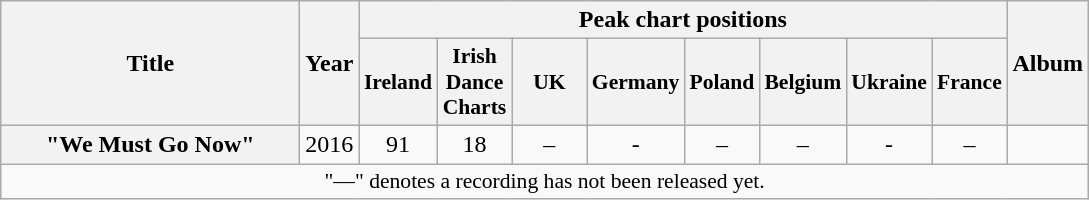<table class="wikitable plainrowheaders" style="text-align:center;">
<tr>
<th scope="col" rowspan="2" style="width:12em;">Title</th>
<th scope="col" rowspan="2">Year</th>
<th scope="col" colspan="8">Peak chart positions</th>
<th scope="col" rowspan="2">Album</th>
</tr>
<tr>
<th scope="col" style="width:3em;font-size:90%;">Ireland</th>
<th scope="col" style="width:3em;font-size:90%;">Irish Dance Charts</th>
<th scope="col" style="width:3em;font-size:90%;">UK</th>
<th scope="col" style="width:3em;font-size:90%;">Germany</th>
<th scope="col" style="width:3em;font-size:90%;">Poland</th>
<th scope="col" style="width:3em;font-size:90%;">Belgium</th>
<th scope="col" style="width:3em;font-size:90%;">Ukraine</th>
<th scope="col" style="width:3em;font-size:90%;">France</th>
</tr>
<tr>
<th scope="row">"We Must Go Now"</th>
<td>2016</td>
<td>91</td>
<td>18</td>
<td>–</td>
<td>-</td>
<td>–</td>
<td>–</td>
<td>-</td>
<td>–</td>
<td></td>
</tr>
<tr>
<td colspan="15" style="font-size:90%">"—" denotes a recording has not been released yet.</td>
</tr>
</table>
